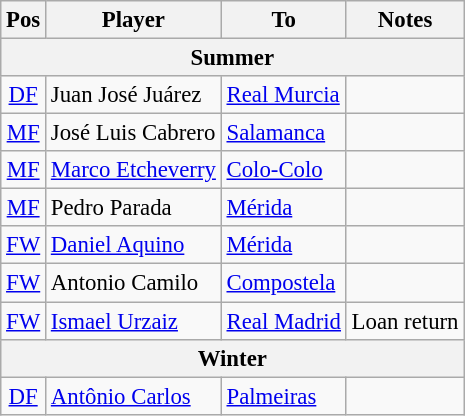<table class="wikitable" style="font-size:95%; text-align:left;">
<tr>
<th>Pos</th>
<th>Player</th>
<th>To</th>
<th>Notes</th>
</tr>
<tr>
<th colspan="4">Summer</th>
</tr>
<tr>
<td align="center"><a href='#'>DF</a></td>
<td> Juan José Juárez</td>
<td> <a href='#'>Real Murcia</a></td>
<td></td>
</tr>
<tr>
<td align="center"><a href='#'>MF</a></td>
<td> José Luis Cabrero</td>
<td> <a href='#'>Salamanca</a></td>
<td></td>
</tr>
<tr>
<td align="center"><a href='#'>MF</a></td>
<td> <a href='#'>Marco Etcheverry</a></td>
<td> <a href='#'>Colo-Colo</a></td>
<td></td>
</tr>
<tr>
<td align="center"><a href='#'>MF</a></td>
<td> Pedro Parada</td>
<td> <a href='#'>Mérida</a></td>
<td></td>
</tr>
<tr>
<td align="center"><a href='#'>FW</a></td>
<td> <a href='#'>Daniel Aquino</a></td>
<td> <a href='#'>Mérida</a></td>
<td></td>
</tr>
<tr>
<td align="center"><a href='#'>FW</a></td>
<td> Antonio Camilo</td>
<td> <a href='#'>Compostela</a></td>
<td></td>
</tr>
<tr>
<td align="center"><a href='#'>FW</a></td>
<td> <a href='#'>Ismael Urzaiz</a></td>
<td> <a href='#'>Real Madrid</a></td>
<td>Loan return</td>
</tr>
<tr>
<th colspan="4">Winter</th>
</tr>
<tr>
<td align="center"><a href='#'>DF</a></td>
<td> <a href='#'>Antônio Carlos</a></td>
<td> <a href='#'>Palmeiras</a></td>
<td></td>
</tr>
</table>
